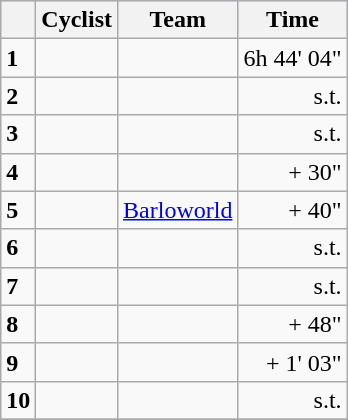<table class="wikitable">
<tr style="background:#ccccff;">
<th></th>
<th>Cyclist</th>
<th>Team</th>
<th>Time</th>
</tr>
<tr>
<td><strong>1</strong></td>
<td></td>
<td></td>
<td>6h 44' 04"</td>
</tr>
<tr>
<td><strong>2</strong></td>
<td></td>
<td></td>
<td align="right">s.t.</td>
</tr>
<tr>
<td><strong>3</strong></td>
<td></td>
<td></td>
<td align="right">s.t.</td>
</tr>
<tr>
<td><strong>4</strong></td>
<td></td>
<td></td>
<td align="right">+ 30"</td>
</tr>
<tr>
<td><strong>5</strong></td>
<td></td>
<td><a href='#'>Barloworld</a></td>
<td align="right">+ 40"</td>
</tr>
<tr>
<td><strong>6</strong></td>
<td><del></del></td>
<td><del></del></td>
<td align="right">s.t.</td>
</tr>
<tr>
<td><strong>7</strong></td>
<td></td>
<td></td>
<td align="right">s.t.</td>
</tr>
<tr>
<td><strong>8</strong></td>
<td></td>
<td></td>
<td align="right">+ 48"</td>
</tr>
<tr>
<td><strong>9</strong></td>
<td></td>
<td></td>
<td align="right">+ 1' 03"</td>
</tr>
<tr>
<td><strong>10</strong></td>
<td></td>
<td></td>
<td align="right">s.t.</td>
</tr>
<tr>
</tr>
</table>
